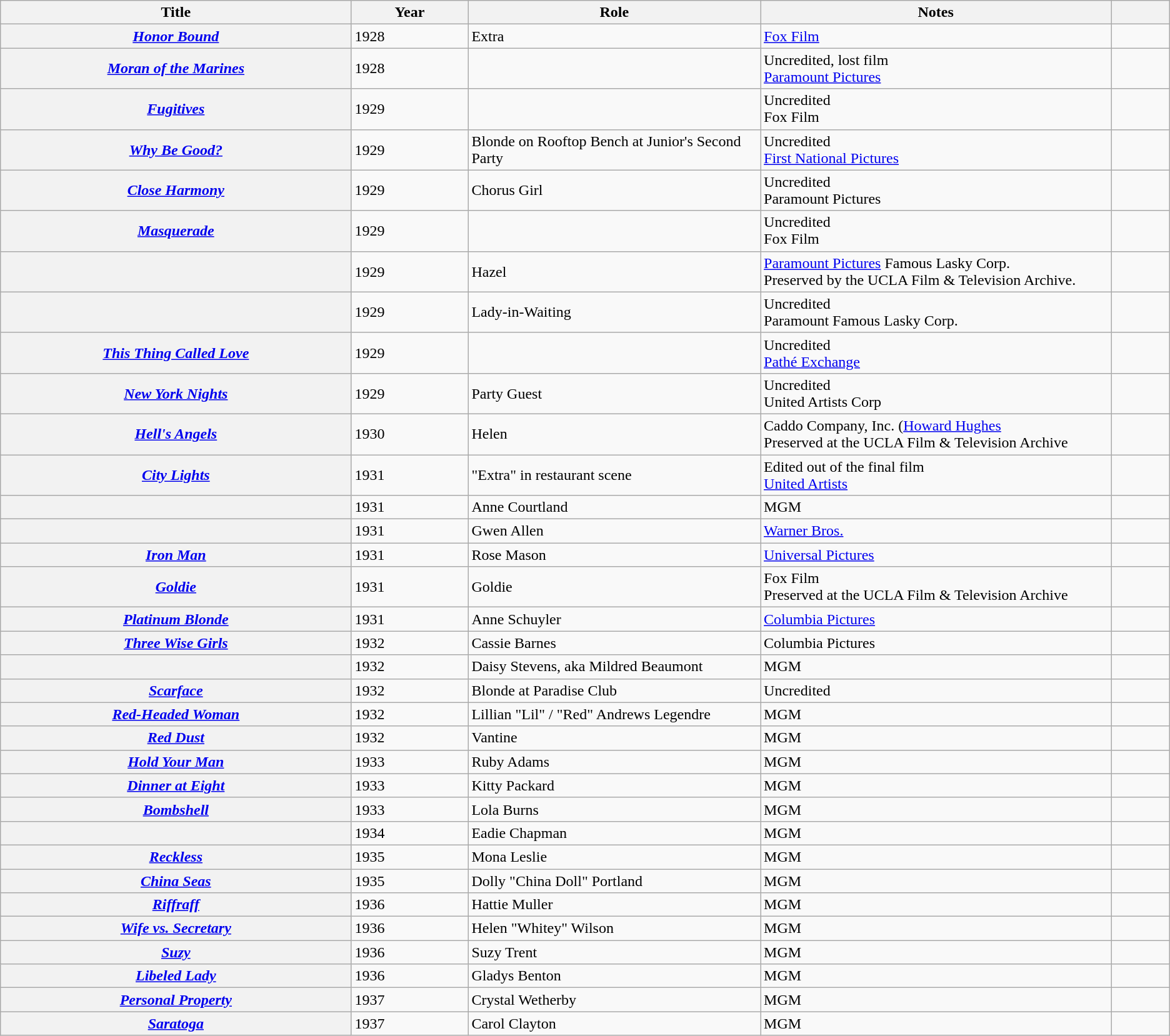<table class="wikitable sortable plainrowheaders">
<tr>
<th scope="col" style="width: 30%">Title</th>
<th scope="col" style="width: 10%">Year</th>
<th scope="col" style="width: 25%" class="unsortable">Role</th>
<th scope="col" style="width: 30%" class="unsortable">Notes</th>
<th scope="col" style="width: 5%" class="unsortable"></th>
</tr>
<tr>
<th scope="row"><em><a href='#'>Honor Bound</a></em></th>
<td>1928</td>
<td>Extra</td>
<td><a href='#'>Fox Film</a></td>
<td style="text-align: center"></td>
</tr>
<tr>
<th scope="row"><em><a href='#'>Moran of the Marines</a></em></th>
<td>1928</td>
<td></td>
<td>Uncredited, lost film<br><a href='#'>Paramount Pictures</a></td>
<td style="text-align: center"></td>
</tr>
<tr>
<th scope="row"><em><a href='#'>Fugitives</a></em></th>
<td>1929</td>
<td></td>
<td>Uncredited<br>Fox Film</td>
<td style="text-align: center"></td>
</tr>
<tr>
<th scope="row"><em><a href='#'>Why Be Good?</a></em></th>
<td>1929</td>
<td>Blonde on Rooftop Bench at Junior's Second Party</td>
<td>Uncredited<br><a href='#'>First National Pictures</a></td>
<td style="text-align: center"></td>
</tr>
<tr>
<th scope="row"><em><a href='#'>Close Harmony</a></em></th>
<td>1929</td>
<td>Chorus Girl</td>
<td>Uncredited<br>Paramount Pictures</td>
<td style="text-align: center"></td>
</tr>
<tr>
<th scope="row"><em><a href='#'>Masquerade</a></em></th>
<td>1929</td>
<td></td>
<td>Uncredited<br>Fox Film</td>
<td style="text-align: center"></td>
</tr>
<tr>
<th scope="row"><em></em></th>
<td>1929</td>
<td>Hazel</td>
<td><a href='#'>Paramount Pictures</a> Famous Lasky Corp.<br>Preserved by the UCLA Film & Television Archive.</td>
<td style="text-align: center"></td>
</tr>
<tr>
<th scope="row"><em></em></th>
<td>1929</td>
<td>Lady-in-Waiting</td>
<td>Uncredited<br>Paramount Famous Lasky Corp.</td>
<td style="text-align: center"></td>
</tr>
<tr>
<th scope="row"><em><a href='#'>This Thing Called Love</a></em></th>
<td>1929</td>
<td></td>
<td>Uncredited<br><a href='#'>Pathé Exchange</a></td>
<td style="text-align: center"></td>
</tr>
<tr>
<th scope="row"><em><a href='#'>New York Nights</a></em></th>
<td>1929</td>
<td>Party Guest</td>
<td>Uncredited<br>United Artists Corp</td>
<td style="text-align: center"></td>
</tr>
<tr>
<th scope="row"><em><a href='#'>Hell's Angels</a></em></th>
<td>1930</td>
<td>Helen</td>
<td>Caddo Company, Inc. (<a href='#'>Howard Hughes</a><br> Preserved at the UCLA Film & Television Archive</td>
<td align="center"></td>
</tr>
<tr>
<th scope="row"><em><a href='#'>City Lights</a></em></th>
<td>1931</td>
<td>"Extra" in restaurant scene</td>
<td>Edited out of the final film<br><a href='#'>United Artists</a></td>
<td style="text-align: center"></td>
</tr>
<tr>
<th scope="row"><em></em></th>
<td>1931</td>
<td>Anne Courtland</td>
<td>MGM</td>
<td style="text-align: center"></td>
</tr>
<tr>
<th scope="row"><em></em></th>
<td>1931</td>
<td>Gwen Allen</td>
<td><a href='#'>Warner Bros.</a></td>
<td style="text-align: center"></td>
</tr>
<tr>
<th scope="row"><em><a href='#'>Iron Man</a></em></th>
<td>1931</td>
<td>Rose Mason</td>
<td><a href='#'>Universal Pictures</a></td>
<td style="text-align: center"></td>
</tr>
<tr>
<th scope="row"><em><a href='#'>Goldie</a></em></th>
<td>1931</td>
<td>Goldie</td>
<td>Fox Film<br> Preserved at the UCLA Film & Television Archive</td>
<td align="center"></td>
</tr>
<tr>
<th scope="row"><em><a href='#'>Platinum Blonde</a></em></th>
<td>1931</td>
<td>Anne Schuyler</td>
<td><a href='#'>Columbia Pictures</a></td>
<td style="text-align: center"></td>
</tr>
<tr>
<th scope="row"><em><a href='#'>Three Wise Girls</a></em></th>
<td>1932</td>
<td>Cassie Barnes</td>
<td>Columbia Pictures</td>
<td style="text-align: center"></td>
</tr>
<tr>
<th scope="row"><em></em></th>
<td>1932</td>
<td>Daisy Stevens, aka Mildred Beaumont</td>
<td>MGM</td>
<td style="text-align: center"></td>
</tr>
<tr>
<th scope="row"><em><a href='#'>Scarface</a></em></th>
<td>1932</td>
<td>Blonde at Paradise Club</td>
<td>Uncredited</td>
<td style="text-align: center"></td>
</tr>
<tr>
<th scope="row"><em><a href='#'>Red-Headed Woman</a></em></th>
<td>1932</td>
<td>Lillian "Lil" / "Red" Andrews Legendre</td>
<td>MGM</td>
<td style="text-align: center"></td>
</tr>
<tr>
<th scope="row"><em><a href='#'>Red Dust</a></em></th>
<td>1932</td>
<td>Vantine</td>
<td>MGM</td>
<td style="text-align: center"></td>
</tr>
<tr>
<th scope="row"><em><a href='#'>Hold Your Man</a></em></th>
<td>1933</td>
<td>Ruby Adams</td>
<td>MGM</td>
<td style="text-align: center"></td>
</tr>
<tr>
<th scope="row"><em><a href='#'>Dinner at Eight</a></em></th>
<td>1933</td>
<td>Kitty Packard</td>
<td>MGM</td>
<td style="text-align: center"></td>
</tr>
<tr>
<th scope="row"><em><a href='#'>Bombshell</a></em></th>
<td>1933</td>
<td>Lola Burns</td>
<td>MGM</td>
<td style="text-align: center"></td>
</tr>
<tr>
<th scope="row"><em></em></th>
<td>1934</td>
<td>Eadie Chapman</td>
<td>MGM</td>
<td style="text-align: center"></td>
</tr>
<tr>
<th scope="row"><em><a href='#'>Reckless</a></em></th>
<td>1935</td>
<td>Mona Leslie</td>
<td>MGM</td>
<td style="text-align: center"></td>
</tr>
<tr>
<th scope="row"><em><a href='#'>China Seas</a></em></th>
<td>1935</td>
<td>Dolly "China Doll" Portland</td>
<td>MGM</td>
<td style="text-align: center"></td>
</tr>
<tr>
<th scope="row"><em><a href='#'>Riffraff</a></em></th>
<td>1936</td>
<td>Hattie Muller</td>
<td>MGM</td>
<td style="text-align: center"></td>
</tr>
<tr>
<th scope="row"><em><a href='#'>Wife vs. Secretary</a></em></th>
<td>1936</td>
<td>Helen "Whitey" Wilson</td>
<td>MGM</td>
<td style="text-align: center"></td>
</tr>
<tr>
<th scope="row"><em><a href='#'>Suzy</a></em></th>
<td>1936</td>
<td>Suzy Trent</td>
<td>MGM</td>
<td style="text-align: center"></td>
</tr>
<tr>
<th scope="row"><em><a href='#'>Libeled Lady</a></em></th>
<td>1936</td>
<td>Gladys Benton</td>
<td>MGM</td>
<td style="text-align: center"></td>
</tr>
<tr>
<th scope="row"><em><a href='#'>Personal Property</a></em></th>
<td>1937</td>
<td>Crystal Wetherby</td>
<td>MGM</td>
<td style="text-align: center"></td>
</tr>
<tr>
<th scope="row"><em><a href='#'>Saratoga</a></em></th>
<td>1937</td>
<td>Carol Clayton</td>
<td>MGM</td>
<td style="text-align: center"></td>
</tr>
</table>
